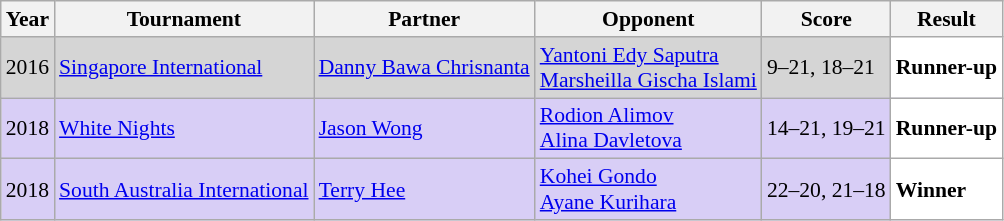<table class="sortable wikitable" style="font-size: 90%;">
<tr>
<th>Year</th>
<th>Tournament</th>
<th>Partner</th>
<th>Opponent</th>
<th>Score</th>
<th>Result</th>
</tr>
<tr style="background:#D5D5D5">
<td align="center">2016</td>
<td align="left"><a href='#'>Singapore International</a></td>
<td align="left"> <a href='#'>Danny Bawa Chrisnanta</a></td>
<td align="left"> <a href='#'>Yantoni Edy Saputra</a> <br>  <a href='#'>Marsheilla Gischa Islami</a></td>
<td align="left">9–21, 18–21</td>
<td style="text-align:left; background:white"> <strong>Runner-up</strong></td>
</tr>
<tr style="background:#D8CEF6">
<td align="center">2018</td>
<td align="left"><a href='#'>White Nights</a></td>
<td align="left"> <a href='#'>Jason Wong</a></td>
<td align="left"> <a href='#'>Rodion Alimov</a> <br>  <a href='#'>Alina Davletova</a></td>
<td align="left">14–21, 19–21</td>
<td style="text-align:left; background:white"> <strong>Runner-up</strong></td>
</tr>
<tr style="background:#D8CEF6">
<td align="center">2018</td>
<td align="left"><a href='#'>South Australia International</a></td>
<td align="left"> <a href='#'>Terry Hee</a></td>
<td align="left"> <a href='#'>Kohei Gondo</a> <br>  <a href='#'>Ayane Kurihara</a></td>
<td align="left">22–20, 21–18</td>
<td style="text-align:left; background:white"> <strong>Winner</strong></td>
</tr>
</table>
